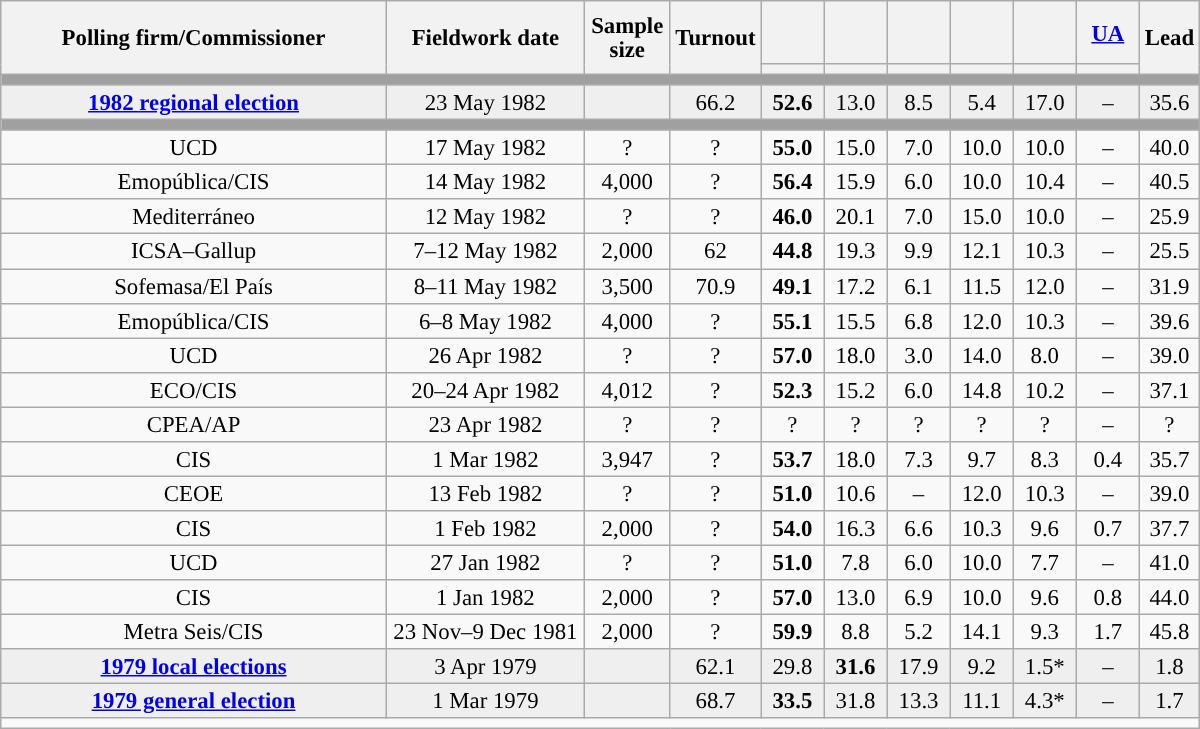<table class="wikitable collapsible collapsed" style="text-align:center; font-size:95%; line-height:16px;">
<tr style="height:42px;">
<th style="width:250px;" rowspan="2">Polling firm/Commissioner</th>
<th style="width:125px;" rowspan="2">Fieldwork date</th>
<th style="width:50px;" rowspan="2">Sample size</th>
<th style="width:45px;" rowspan="2">Turnout</th>
<th style="width:35px;"></th>
<th style="width:35px;"></th>
<th style="width:35px;"></th>
<th style="width:35px;"></th>
<th style="width:35px;"></th>
<th style="width:35px;"><a href='#'>UA</a></th>
<th style="width:30px;" rowspan="2">Lead</th>
</tr>
<tr>
<th style="color:inherit;background:"></th>
<th style="color:inherit;background:"></th>
<th style="color:inherit;background:"></th>
<th style="color:inherit;background:"></th>
<th style="color:inherit;background:"></th>
<th style="color:inherit;background:"></th>
</tr>
<tr>
<td colspan="11" style="background:#A0A0A0"></td>
</tr>
<tr style="background:#EFEFEF;">
<td><strong><a href='#'>1982 regional election</a></strong></td>
<td>23 May 1982</td>
<td></td>
<td>66.2</td>
<td><strong>52.6</strong><br></td>
<td>13.0<br></td>
<td>8.5<br></td>
<td>5.4<br></td>
<td>17.0<br></td>
<td>–</td>
<td style="background:">35.6</td>
</tr>
<tr>
<td colspan="11" style="background:#A0A0A0"></td>
</tr>
<tr>
<td>UCD</td>
<td>17 May 1982</td>
<td>?</td>
<td>?</td>
<td><strong>55.0</strong><br></td>
<td>15.0<br></td>
<td>7.0<br></td>
<td>10.0<br></td>
<td>10.0<br></td>
<td>–</td>
<td style="background:">40.0</td>
</tr>
<tr>
<td>Emopública/CIS</td>
<td>14 May 1982</td>
<td>4,000</td>
<td>?</td>
<td><strong>56.4</strong></td>
<td>15.9</td>
<td>6.0</td>
<td>10.0</td>
<td>10.4</td>
<td>–</td>
<td style="background:">40.5</td>
</tr>
<tr>
<td>Mediterráneo</td>
<td>12 May 1982</td>
<td>?</td>
<td>?</td>
<td><strong>46.0</strong><br></td>
<td>20.1<br></td>
<td>7.0<br></td>
<td>15.0<br></td>
<td>10.0<br></td>
<td>–</td>
<td style="background:">25.9</td>
</tr>
<tr>
<td>ICSA–Gallup</td>
<td>7–12 May 1982</td>
<td>2,000</td>
<td>62</td>
<td><strong>44.8</strong><br></td>
<td>19.3<br></td>
<td>9.9<br></td>
<td>12.1<br></td>
<td>10.3<br></td>
<td>–</td>
<td style="background:">25.5</td>
</tr>
<tr>
<td>Sofemasa/El País</td>
<td>8–11 May 1982</td>
<td>3,500</td>
<td>70.9</td>
<td><strong>49.1</strong></td>
<td>17.2</td>
<td>6.1</td>
<td>11.5</td>
<td>12.0</td>
<td>–</td>
<td style="background:">31.9</td>
</tr>
<tr>
<td>Emopública/CIS</td>
<td>6–8 May 1982</td>
<td>4,000</td>
<td>?</td>
<td><strong>55.1</strong></td>
<td>15.5</td>
<td>6.8</td>
<td>12.0</td>
<td>10.3</td>
<td>–</td>
<td style="background:">39.6</td>
</tr>
<tr>
<td>UCD</td>
<td>26 Apr 1982</td>
<td>?</td>
<td>?</td>
<td><strong>57.0</strong></td>
<td>18.0</td>
<td>3.0</td>
<td>14.0</td>
<td>8.0</td>
<td>–</td>
<td style="background:">39.0</td>
</tr>
<tr>
<td>ECO/CIS</td>
<td>20–24 Apr 1982</td>
<td>4,012</td>
<td>?</td>
<td><strong>52.3</strong></td>
<td>15.2</td>
<td>6.0</td>
<td>14.8</td>
<td>10.2</td>
<td>–</td>
<td style="background:">37.1</td>
</tr>
<tr>
<td>CPEA/AP</td>
<td>23 Apr 1982</td>
<td>?</td>
<td>?</td>
<td>?<br></td>
<td>?<br></td>
<td>?<br></td>
<td>?<br></td>
<td>?<br></td>
<td>–</td>
<td style="background:">?</td>
</tr>
<tr>
<td>CIS</td>
<td>1 Mar 1982</td>
<td>3,947</td>
<td>?</td>
<td><strong>53.7</strong></td>
<td>18.0</td>
<td>7.3</td>
<td>9.7</td>
<td>8.3</td>
<td>0.4</td>
<td style="background:">35.7</td>
</tr>
<tr>
<td>CEOE</td>
<td>13 Feb 1982</td>
<td>?</td>
<td>?</td>
<td><strong>51.0</strong></td>
<td>10.6</td>
<td>–</td>
<td>12.0</td>
<td>10.3</td>
<td>–</td>
<td style="background:">39.0</td>
</tr>
<tr>
<td>CIS</td>
<td>1 Feb 1982</td>
<td>2,000</td>
<td>?</td>
<td><strong>54.0</strong></td>
<td>16.3</td>
<td>6.6</td>
<td>10.3</td>
<td>9.6</td>
<td>0.7</td>
<td style="background:">37.7</td>
</tr>
<tr>
<td>UCD</td>
<td>27 Jan 1982</td>
<td>?</td>
<td>?</td>
<td><strong>51.0</strong></td>
<td>7.8</td>
<td>6.0</td>
<td>10.0</td>
<td>7.7</td>
<td>–</td>
<td style="background:">41.0</td>
</tr>
<tr>
<td>CIS</td>
<td>1 Jan 1982</td>
<td>2,000</td>
<td>?</td>
<td><strong>57.0</strong></td>
<td>13.0</td>
<td>6.9</td>
<td>10.0</td>
<td>9.6</td>
<td>0.8</td>
<td style="background:">44.0</td>
</tr>
<tr>
<td>Metra Seis/CIS</td>
<td>23 Nov–9 Dec 1981</td>
<td>2,000</td>
<td>?</td>
<td><strong>59.9</strong></td>
<td>8.8</td>
<td>5.2</td>
<td>14.1</td>
<td>9.3</td>
<td>1.7</td>
<td style="background:">45.8</td>
</tr>
<tr style="background:#EFEFEF;">
<td><strong><a href='#'>1979 local elections</a></strong></td>
<td>3 Apr 1979</td>
<td></td>
<td>62.1</td>
<td>29.8</td>
<td><strong>31.6</strong></td>
<td>17.9</td>
<td>9.2</td>
<td>1.5*</td>
<td>–</td>
<td style="background:">1.8</td>
</tr>
<tr style="background:#EFEFEF;">
<td><strong><a href='#'>1979 general election</a></strong></td>
<td>1 Mar 1979</td>
<td></td>
<td>68.7</td>
<td><strong>33.5</strong><br></td>
<td>31.8<br></td>
<td>13.3<br></td>
<td>11.1<br></td>
<td>4.3*<br></td>
<td>–</td>
<td style="background:">1.7</td>
</tr>
<tr>
<td align="left" colspan="11"></td>
</tr>
</table>
